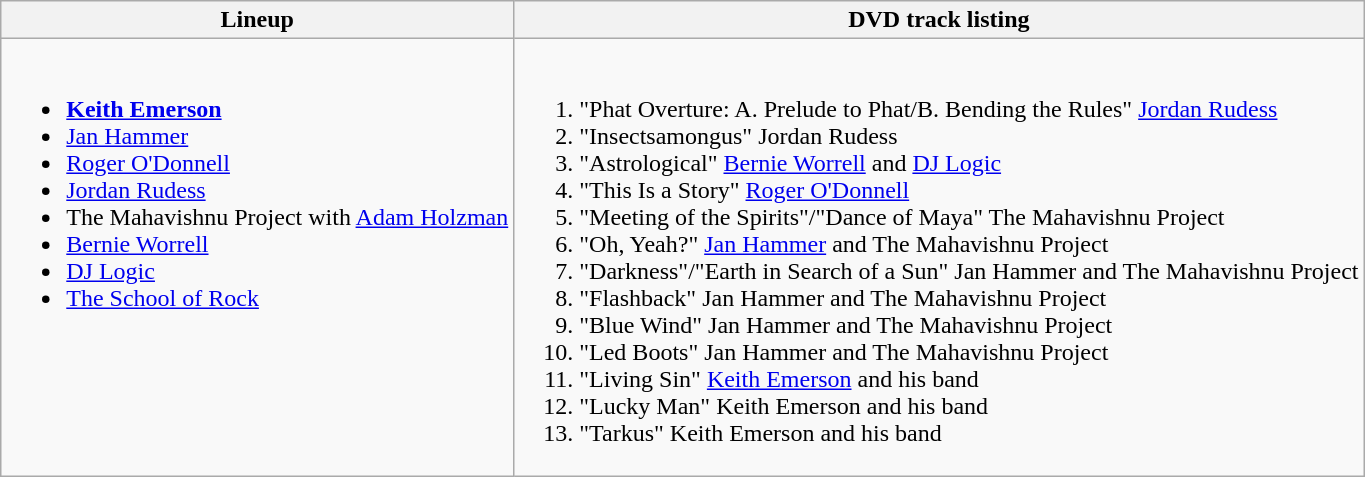<table class="wikitable">
<tr>
<th>Lineup</th>
<th>DVD track listing</th>
</tr>
<tr style="vertical-align:top;">
<td><br><ul><li><strong><a href='#'>Keith Emerson</a></strong></li><li><a href='#'>Jan Hammer</a></li><li><a href='#'>Roger O'Donnell</a></li><li><a href='#'>Jordan Rudess</a></li><li>The Mahavishnu Project with <a href='#'>Adam Holzman</a></li><li><a href='#'>Bernie Worrell</a></li><li><a href='#'>DJ Logic</a></li><li><a href='#'>The School of Rock</a></li></ul></td>
<td><br><ol><li>"Phat Overture: A. Prelude to Phat/B. Bending the Rules" <a href='#'>Jordan Rudess</a></li><li>"Insectsamongus" Jordan Rudess</li><li>"Astrological" <a href='#'>Bernie Worrell</a> and <a href='#'>DJ Logic</a></li><li>"This Is a Story" <a href='#'>Roger O'Donnell</a></li><li>"Meeting of the Spirits"/"Dance of Maya" The Mahavishnu Project</li><li>"Oh, Yeah?" <a href='#'>Jan Hammer</a> and The Mahavishnu Project</li><li>"Darkness"/"Earth in Search of a Sun" Jan Hammer and The Mahavishnu Project</li><li>"Flashback" Jan Hammer and The Mahavishnu Project</li><li>"Blue Wind" Jan Hammer and The Mahavishnu Project</li><li>"Led Boots" Jan Hammer and The Mahavishnu Project</li><li>"Living Sin" <a href='#'>Keith Emerson</a> and his band</li><li>"Lucky Man" Keith Emerson and his band</li><li>"Tarkus" Keith Emerson and his band</li></ol></td>
</tr>
</table>
